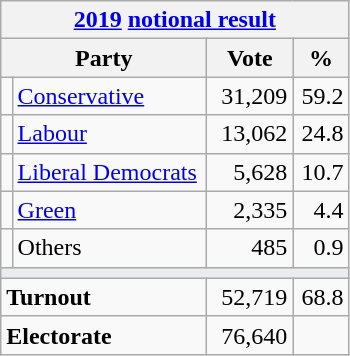<table class="wikitable">
<tr>
<th colspan="4"><a href='#'>2019</a> <a href='#'>notional result</a></th>
</tr>
<tr>
<th bgcolor="#DDDDFF" width="130px" colspan="2">Party</th>
<th bgcolor="#DDDDFF" width="50px">Vote</th>
<th bgcolor="#DDDDFF" width="30px">%</th>
</tr>
<tr>
<td></td>
<td><a href='#'>Conservative</a></td>
<td align=right>31,209</td>
<td align=right>59.2</td>
</tr>
<tr>
<td></td>
<td><a href='#'>Labour</a></td>
<td align=right>13,062</td>
<td align=right>24.8</td>
</tr>
<tr>
<td></td>
<td><a href='#'>Liberal Democrats</a></td>
<td align=right>5,628</td>
<td align=right>10.7</td>
</tr>
<tr>
<td></td>
<td><a href='#'>Green</a></td>
<td align=right>2,335</td>
<td align=right>4.4</td>
</tr>
<tr>
<td></td>
<td>Others</td>
<td align=right>485</td>
<td align=right>0.9</td>
</tr>
<tr>
<td colspan="4" bgcolor="#EAECF0"></td>
</tr>
<tr>
<td colspan="2"><strong>Turnout</strong></td>
<td align=right>52,719</td>
<td align=right>68.8</td>
</tr>
<tr>
<td colspan="2"><strong>Electorate</strong></td>
<td align=right>76,640</td>
</tr>
</table>
